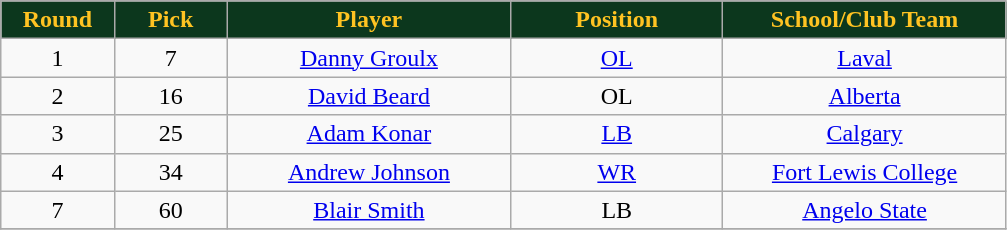<table class="wikitable sortable sortable">
<tr>
<th style="background:#0C371D;color:#ffc322;" width="8%">Round</th>
<th style="background:#0C371D;color:#ffc322;" width="8%">Pick</th>
<th style="background:#0C371D;color:#ffc322;" width="20%">Player</th>
<th style="background:#0C371D;color:#ffc322;" width="15%">Position</th>
<th style="background:#0C371D;color:#ffc322;" width="20%">School/Club Team</th>
</tr>
<tr align="center">
<td align=center>1</td>
<td>7</td>
<td><a href='#'>Danny Groulx</a></td>
<td><a href='#'>OL</a></td>
<td><a href='#'>Laval</a></td>
</tr>
<tr align="center">
<td align=center>2</td>
<td>16</td>
<td><a href='#'>David Beard</a></td>
<td>OL</td>
<td><a href='#'>Alberta</a></td>
</tr>
<tr align="center">
<td align=center>3</td>
<td>25</td>
<td><a href='#'>Adam Konar</a></td>
<td><a href='#'>LB</a></td>
<td><a href='#'>Calgary</a></td>
</tr>
<tr align="center">
<td align=center>4</td>
<td>34</td>
<td><a href='#'>Andrew Johnson</a></td>
<td><a href='#'>WR</a></td>
<td><a href='#'>Fort Lewis College</a></td>
</tr>
<tr align="center">
<td align=center>7</td>
<td>60</td>
<td><a href='#'>Blair Smith</a></td>
<td>LB</td>
<td><a href='#'>Angelo State</a></td>
</tr>
<tr>
</tr>
</table>
